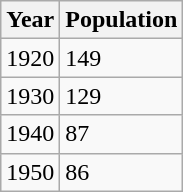<table class="wikitable">
<tr>
<th>Year</th>
<th>Population</th>
</tr>
<tr>
<td>1920</td>
<td>149</td>
</tr>
<tr>
<td>1930</td>
<td>129</td>
</tr>
<tr>
<td>1940</td>
<td>87</td>
</tr>
<tr>
<td>1950</td>
<td>86</td>
</tr>
</table>
